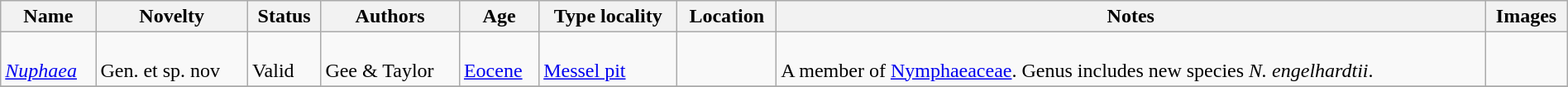<table class="wikitable sortable" align="center" width="100%">
<tr>
<th>Name</th>
<th>Novelty</th>
<th>Status</th>
<th>Authors</th>
<th>Age</th>
<th>Type locality</th>
<th>Location</th>
<th>Notes</th>
<th>Images</th>
</tr>
<tr>
<td><br><em><a href='#'>Nuphaea</a></em></td>
<td><br>Gen. et sp. nov</td>
<td><br>Valid</td>
<td><br>Gee & Taylor</td>
<td><br><a href='#'>Eocene</a></td>
<td><br><a href='#'>Messel pit</a></td>
<td><br></td>
<td><br>A member of <a href='#'>Nymphaeaceae</a>. Genus includes new species <em>N. engelhardtii</em>.</td>
<td></td>
</tr>
<tr>
</tr>
</table>
